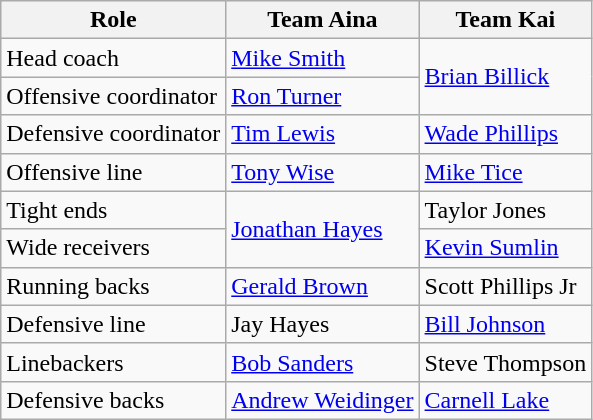<table class="wikitable">
<tr>
<th>Role</th>
<th>Team Aina</th>
<th>Team Kai</th>
</tr>
<tr>
<td>Head coach</td>
<td><a href='#'>Mike Smith</a></td>
<td rowspan=2><a href='#'>Brian Billick</a></td>
</tr>
<tr>
<td>Offensive coordinator</td>
<td><a href='#'>Ron Turner</a></td>
</tr>
<tr>
<td>Defensive coordinator</td>
<td><a href='#'>Tim Lewis</a></td>
<td><a href='#'>Wade Phillips</a></td>
</tr>
<tr>
<td>Offensive line</td>
<td><a href='#'>Tony Wise</a></td>
<td><a href='#'>Mike Tice</a></td>
</tr>
<tr>
<td>Tight ends</td>
<td rowspan=2><a href='#'>Jonathan Hayes</a></td>
<td>Taylor Jones</td>
</tr>
<tr>
<td>Wide receivers</td>
<td><a href='#'>Kevin Sumlin</a></td>
</tr>
<tr>
<td>Running backs</td>
<td><a href='#'>Gerald Brown</a></td>
<td>Scott Phillips Jr</td>
</tr>
<tr>
<td>Defensive line</td>
<td>Jay Hayes</td>
<td><a href='#'>Bill Johnson</a></td>
</tr>
<tr>
<td>Linebackers</td>
<td><a href='#'>Bob Sanders</a></td>
<td>Steve Thompson</td>
</tr>
<tr>
<td>Defensive backs</td>
<td><a href='#'>Andrew Weidinger</a></td>
<td><a href='#'>Carnell Lake</a></td>
</tr>
</table>
